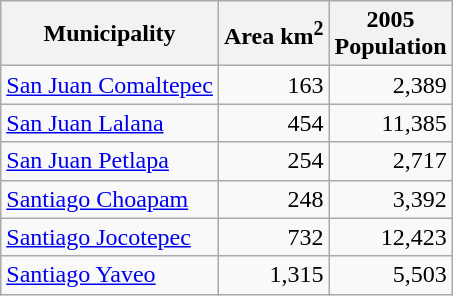<table class="wikitable sortable" style="text-align:right">
<tr>
<th>Municipality</th>
<th>Area km<sup>2</sup></th>
<th>2005<br>Population</th>
</tr>
<tr>
<td style="text-align:left"><a href='#'>San Juan Comaltepec</a></td>
<td>163</td>
<td>2,389</td>
</tr>
<tr>
<td style="text-align:left"><a href='#'>San Juan Lalana</a></td>
<td>454</td>
<td>11,385</td>
</tr>
<tr>
<td style="text-align:left"><a href='#'>San Juan Petlapa</a></td>
<td>254</td>
<td>2,717</td>
</tr>
<tr>
<td style="text-align:left"><a href='#'>Santiago Choapam</a></td>
<td>248</td>
<td>3,392</td>
</tr>
<tr>
<td style="text-align:left"><a href='#'>Santiago Jocotepec</a></td>
<td>732</td>
<td>12,423</td>
</tr>
<tr>
<td style="text-align:left"><a href='#'>Santiago Yaveo</a></td>
<td>1,315</td>
<td>5,503</td>
</tr>
</table>
